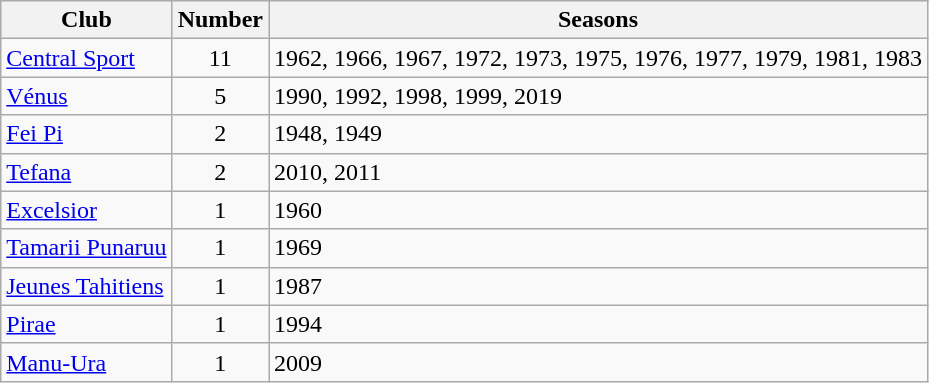<table class="wikitable sortable">
<tr>
<th>Club</th>
<th>Number</th>
<th>Seasons</th>
</tr>
<tr>
<td><a href='#'>Central Sport</a></td>
<td style="text-align:center">11</td>
<td>1962, 1966, 1967, 1972, 1973, 1975, 1976, 1977, 1979, 1981, 1983</td>
</tr>
<tr>
<td><a href='#'>Vénus</a></td>
<td style="text-align:center">5</td>
<td>1990, 1992, 1998, 1999, 2019</td>
</tr>
<tr>
<td><a href='#'>Fei Pi</a></td>
<td style="text-align:center">2</td>
<td>1948, 1949</td>
</tr>
<tr>
<td><a href='#'>Tefana</a></td>
<td style="text-align:center">2</td>
<td>2010, 2011</td>
</tr>
<tr>
<td><a href='#'>Excelsior</a></td>
<td style="text-align:center">1</td>
<td>1960</td>
</tr>
<tr>
<td><a href='#'>Tamarii Punaruu</a></td>
<td style="text-align:center">1</td>
<td>1969</td>
</tr>
<tr>
<td><a href='#'>Jeunes Tahitiens</a></td>
<td style="text-align:center">1</td>
<td>1987</td>
</tr>
<tr>
<td><a href='#'>Pirae</a></td>
<td style="text-align:center">1</td>
<td>1994</td>
</tr>
<tr>
<td><a href='#'>Manu-Ura</a></td>
<td style="text-align:center">1</td>
<td>2009</td>
</tr>
</table>
